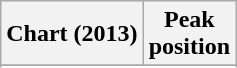<table class="wikitable sortable plainrowheaders" style="text-align:center">
<tr>
<th>Chart (2013)</th>
<th>Peak<br>position</th>
</tr>
<tr>
</tr>
<tr>
</tr>
<tr>
</tr>
<tr>
</tr>
<tr>
</tr>
<tr>
</tr>
<tr>
</tr>
</table>
